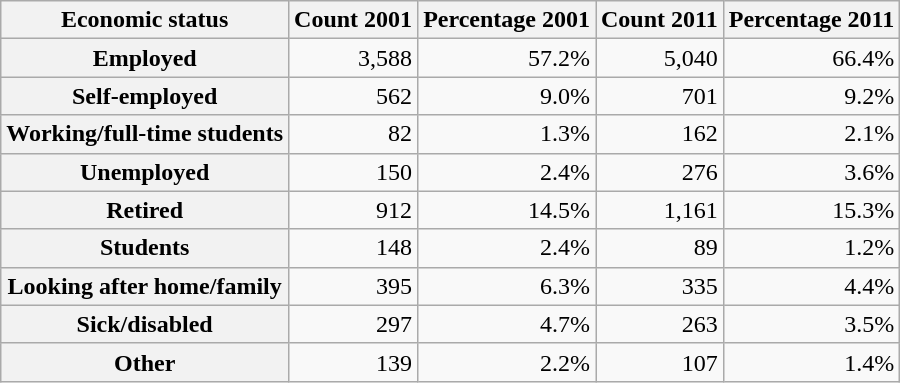<table class="wikitable" style="text-align: right;">
<tr>
<th>Economic status</th>
<th>Count 2001</th>
<th>Percentage 2001</th>
<th>Count 2011</th>
<th>Percentage 2011</th>
</tr>
<tr>
<th>Employed</th>
<td>3,588</td>
<td>57.2%</td>
<td>5,040</td>
<td>66.4%</td>
</tr>
<tr>
<th>Self-employed</th>
<td>562</td>
<td>9.0%</td>
<td>701</td>
<td>9.2%</td>
</tr>
<tr>
<th>Working/full-time students</th>
<td>82</td>
<td>1.3%</td>
<td>162</td>
<td>2.1%</td>
</tr>
<tr>
<th>Unemployed</th>
<td>150</td>
<td>2.4%</td>
<td>276</td>
<td>3.6%</td>
</tr>
<tr>
<th>Retired</th>
<td>912</td>
<td>14.5%</td>
<td>1,161</td>
<td>15.3%</td>
</tr>
<tr>
<th>Students</th>
<td>148</td>
<td>2.4%</td>
<td>89</td>
<td>1.2%</td>
</tr>
<tr>
<th>Looking after home/family</th>
<td>395</td>
<td>6.3%</td>
<td>335</td>
<td>4.4%</td>
</tr>
<tr>
<th>Sick/disabled</th>
<td>297</td>
<td>4.7%</td>
<td>263</td>
<td>3.5%</td>
</tr>
<tr>
<th>Other</th>
<td>139</td>
<td>2.2%</td>
<td>107</td>
<td>1.4%</td>
</tr>
</table>
